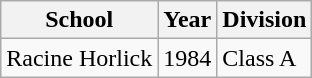<table class="wikitable">
<tr>
<th>School</th>
<th>Year</th>
<th>Division</th>
</tr>
<tr>
<td>Racine Horlick</td>
<td>1984</td>
<td>Class A</td>
</tr>
</table>
